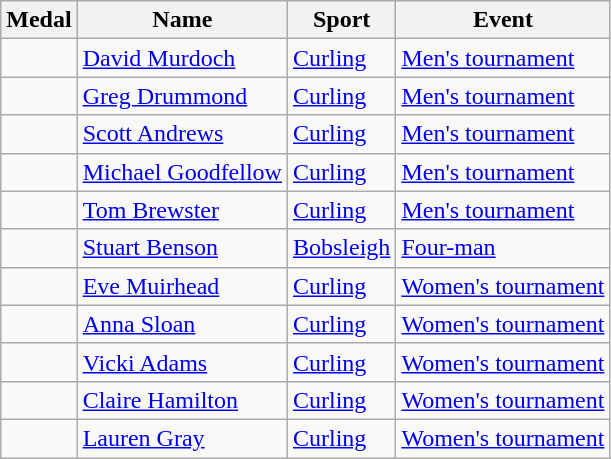<table class="wikitable sortable">
<tr>
<th>Medal</th>
<th>Name</th>
<th>Sport</th>
<th>Event</th>
</tr>
<tr>
<td></td>
<td><a href='#'>David Murdoch</a></td>
<td><a href='#'>Curling</a></td>
<td><a href='#'>Men's tournament</a></td>
</tr>
<tr>
<td></td>
<td><a href='#'>Greg Drummond</a></td>
<td><a href='#'>Curling</a></td>
<td><a href='#'>Men's tournament</a></td>
</tr>
<tr>
<td></td>
<td><a href='#'>Scott Andrews</a></td>
<td><a href='#'>Curling</a></td>
<td><a href='#'>Men's tournament</a></td>
</tr>
<tr>
<td></td>
<td><a href='#'>Michael Goodfellow</a></td>
<td><a href='#'>Curling</a></td>
<td><a href='#'>Men's tournament</a></td>
</tr>
<tr>
<td></td>
<td><a href='#'>Tom Brewster</a></td>
<td><a href='#'>Curling</a></td>
<td><a href='#'>Men's tournament</a></td>
</tr>
<tr>
<td></td>
<td><a href='#'>Stuart Benson</a></td>
<td><a href='#'>Bobsleigh</a></td>
<td><a href='#'>Four-man</a></td>
</tr>
<tr>
<td></td>
<td><a href='#'>Eve Muirhead</a></td>
<td><a href='#'>Curling</a></td>
<td><a href='#'>Women's tournament</a></td>
</tr>
<tr>
<td></td>
<td><a href='#'>Anna Sloan</a></td>
<td><a href='#'>Curling</a></td>
<td><a href='#'>Women's tournament</a></td>
</tr>
<tr>
<td></td>
<td><a href='#'>Vicki Adams</a></td>
<td><a href='#'>Curling</a></td>
<td><a href='#'>Women's tournament</a></td>
</tr>
<tr>
<td></td>
<td><a href='#'>Claire Hamilton</a></td>
<td><a href='#'>Curling</a></td>
<td><a href='#'>Women's tournament</a></td>
</tr>
<tr>
<td></td>
<td><a href='#'>Lauren Gray</a></td>
<td><a href='#'>Curling</a></td>
<td><a href='#'>Women's tournament</a></td>
</tr>
</table>
